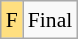<table class="wikitable" style="margin:0.5em auto; font-size:90%; line-height:1.25em;">
<tr>
<td style="background-color:#FFDF80;">F</td>
<td>Final</td>
</tr>
</table>
